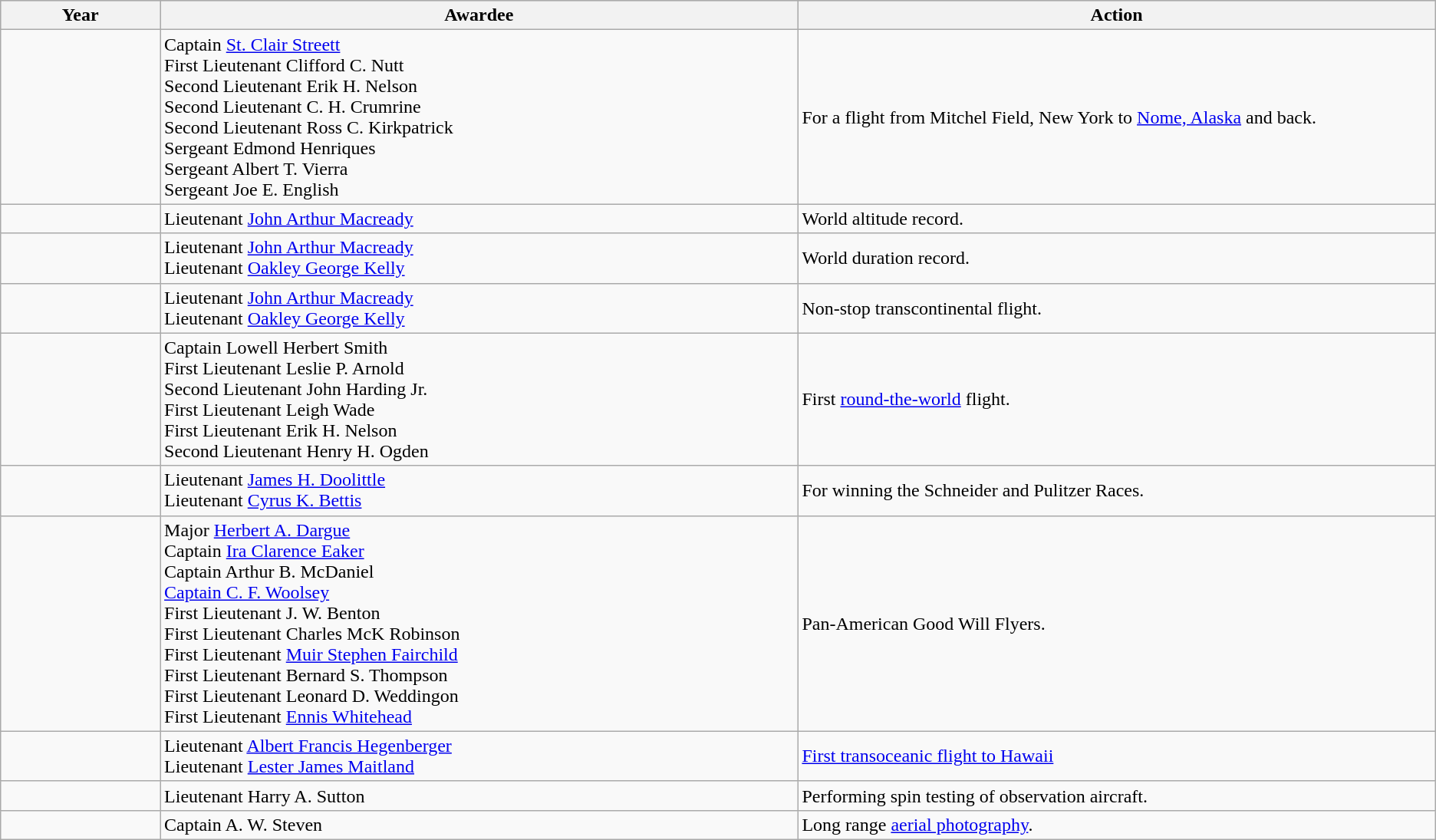<table class=wikitable>
<tr style="background:#CCCCCC">
<th width="5%">Year</th>
<th width=20%>Awardee</th>
<th width=20%>Action</th>
</tr>
<tr>
<td></td>
<td>Captain <a href='#'>St. Clair Streett</a><br>First Lieutenant Clifford C. Nutt<br>Second Lieutenant Erik H. Nelson<br>Second Lieutenant C. H. Crumrine<br>Second Lieutenant Ross C. Kirkpatrick<br>Sergeant Edmond Henriques<br>Sergeant Albert T. Vierra<br>Sergeant Joe E. English</td>
<td>For a flight from Mitchel Field, New York to <a href='#'>Nome, Alaska</a> and back.</td>
</tr>
<tr>
<td></td>
<td>Lieutenant <a href='#'>John Arthur Macready</a></td>
<td>World altitude record.</td>
</tr>
<tr>
<td></td>
<td>Lieutenant <a href='#'>John Arthur Macready</a><br>Lieutenant <a href='#'>Oakley George Kelly</a></td>
<td>World duration record.</td>
</tr>
<tr>
<td></td>
<td>Lieutenant <a href='#'>John Arthur Macready</a><br>Lieutenant <a href='#'>Oakley George Kelly</a></td>
<td>Non-stop transcontinental flight.</td>
</tr>
<tr>
<td></td>
<td>Captain Lowell Herbert Smith<br>First Lieutenant Leslie P. Arnold<br> Second Lieutenant John Harding Jr. <br>First Lieutenant Leigh Wade<br>First Lieutenant Erik H. Nelson<br>Second Lieutenant Henry H. Ogden</td>
<td>First <a href='#'>round-the-world</a> flight.</td>
</tr>
<tr>
<td></td>
<td>Lieutenant <a href='#'>James H. Doolittle</a><br>Lieutenant <a href='#'>Cyrus K. Bettis</a></td>
<td>For winning the Schneider and Pulitzer Races.</td>
</tr>
<tr>
<td></td>
<td>Major <a href='#'>Herbert A. Dargue</a><br>Captain <a href='#'>Ira Clarence Eaker</a><br>Captain Arthur B. McDaniel<br><a href='#'>Captain C. F. Woolsey</a><br>First Lieutenant J. W. Benton<br>First Lieutenant Charles McK Robinson<br>First Lieutenant <a href='#'>Muir Stephen Fairchild</a><br>First Lieutenant Bernard S. Thompson<br>First Lieutenant Leonard D. Weddingon<br>First Lieutenant <a href='#'>Ennis Whitehead</a></td>
<td>Pan-American Good Will Flyers.</td>
</tr>
<tr>
<td></td>
<td>Lieutenant <a href='#'>Albert Francis Hegenberger</a><br>Lieutenant <a href='#'>Lester James Maitland</a></td>
<td><a href='#'>First transoceanic flight to Hawaii</a></td>
</tr>
<tr>
<td></td>
<td>Lieutenant Harry A. Sutton</td>
<td>Performing spin testing of observation aircraft.</td>
</tr>
<tr>
<td></td>
<td>Captain A. W. Steven</td>
<td>Long range <a href='#'>aerial photography</a>.</td>
</tr>
</table>
